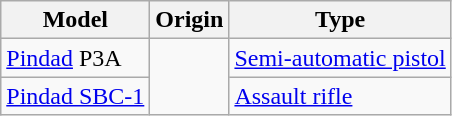<table class="wikitable">
<tr>
<th>Model</th>
<th>Origin</th>
<th>Type</th>
</tr>
<tr>
<td><a href='#'>Pindad</a> P3A</td>
<td rowspan="2"></td>
<td><a href='#'>Semi-automatic pistol</a></td>
</tr>
<tr>
<td><a href='#'>Pindad SBC-1</a></td>
<td><a href='#'>Assault rifle</a></td>
</tr>
</table>
